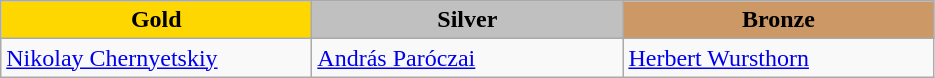<table class="wikitable" style="text-align:left">
<tr align="center">
<td width=200 bgcolor=gold><strong>Gold</strong></td>
<td width=200 bgcolor=silver><strong>Silver</strong></td>
<td width=200 bgcolor=CC9966><strong>Bronze</strong></td>
</tr>
<tr>
<td><a href='#'>Nikolay Chernyetskiy</a><br><em></em></td>
<td><a href='#'>András Paróczai</a><br><em></em></td>
<td><a href='#'>Herbert Wursthorn</a><br><em></em></td>
</tr>
</table>
